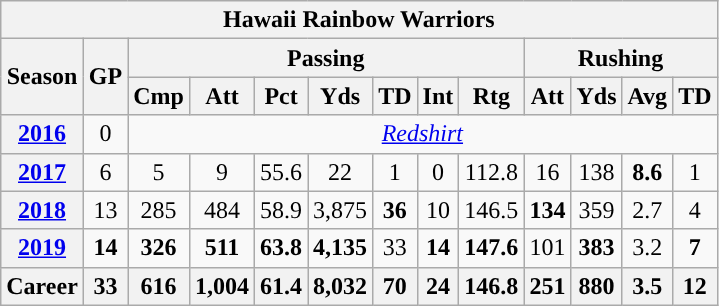<table class="wikitable" style="text-align:center;">
<tr>
<th colspan="16">Hawaii Rainbow Warriors</th>
</tr>
<tr>
<th rowspan="2">Season</th>
<th rowspan="2">GP</th>
<th colspan="7">Passing</th>
<th colspan="4">Rushing</th>
</tr>
<tr>
<th>Cmp</th>
<th>Att</th>
<th>Pct</th>
<th>Yds</th>
<th>TD</th>
<th>Int</th>
<th>Rtg</th>
<th>Att</th>
<th>Yds</th>
<th>Avg</th>
<th>TD</th>
</tr>
<tr>
<th><a href='#'>2016</a></th>
<td>0</td>
<td colspan="11"> <em><a href='#'>Redshirt</a></em></td>
</tr>
<tr>
<th><a href='#'>2017</a></th>
<td>6</td>
<td>5</td>
<td>9</td>
<td>55.6</td>
<td>22</td>
<td>1</td>
<td>0</td>
<td>112.8</td>
<td>16</td>
<td>138</td>
<td><strong>8.6</strong></td>
<td>1</td>
</tr>
<tr>
<th><a href='#'>2018</a></th>
<td>13</td>
<td>285</td>
<td>484</td>
<td>58.9</td>
<td>3,875</td>
<td><strong>36</strong></td>
<td>10</td>
<td>146.5</td>
<td><strong>134</strong></td>
<td>359</td>
<td>2.7</td>
<td>4</td>
</tr>
<tr>
<th><a href='#'>2019</a></th>
<td><strong>14</strong></td>
<td><strong>326</strong></td>
<td><strong>511</strong></td>
<td><strong>63.8</strong></td>
<td><strong>4,135</strong></td>
<td>33</td>
<td><strong>14</strong></td>
<td><strong>147.6</strong></td>
<td>101</td>
<td><strong>383</strong></td>
<td>3.2</td>
<td><strong>7</strong></td>
</tr>
<tr>
<th colspan="1">Career</th>
<th>33</th>
<th>616</th>
<th>1,004</th>
<th>61.4</th>
<th>8,032</th>
<th>70</th>
<th>24</th>
<th>146.8</th>
<th>251</th>
<th>880</th>
<th>3.5</th>
<th>12</th>
</tr>
</table>
